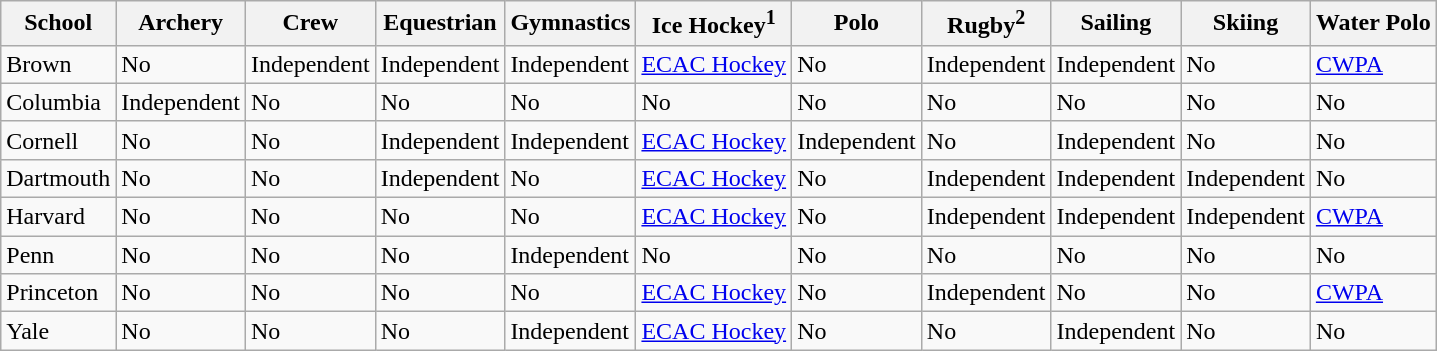<table class="wikitable">
<tr>
<th>School</th>
<th>Archery</th>
<th>Crew</th>
<th>Equestrian</th>
<th>Gymnastics</th>
<th>Ice Hockey<sup>1</sup></th>
<th>Polo</th>
<th>Rugby<sup>2</sup></th>
<th>Sailing</th>
<th>Skiing</th>
<th>Water Polo</th>
</tr>
<tr>
<td>Brown</td>
<td>No</td>
<td>Independent</td>
<td>Independent</td>
<td>Independent</td>
<td><a href='#'>ECAC Hockey</a></td>
<td>No</td>
<td>Independent</td>
<td>Independent</td>
<td>No</td>
<td><a href='#'>CWPA</a></td>
</tr>
<tr>
<td>Columbia</td>
<td>Independent</td>
<td>No</td>
<td>No</td>
<td>No</td>
<td>No</td>
<td>No</td>
<td>No</td>
<td>No</td>
<td>No</td>
<td>No</td>
</tr>
<tr>
<td>Cornell</td>
<td>No</td>
<td>No</td>
<td>Independent</td>
<td>Independent</td>
<td><a href='#'>ECAC Hockey</a></td>
<td>Independent</td>
<td>No</td>
<td>Independent</td>
<td>No</td>
<td>No</td>
</tr>
<tr>
<td>Dartmouth</td>
<td>No</td>
<td>No</td>
<td>Independent</td>
<td>No</td>
<td><a href='#'>ECAC Hockey</a></td>
<td>No</td>
<td>Independent</td>
<td>Independent</td>
<td>Independent</td>
<td>No</td>
</tr>
<tr>
<td>Harvard</td>
<td>No</td>
<td>No</td>
<td>No</td>
<td>No</td>
<td><a href='#'>ECAC Hockey</a></td>
<td>No</td>
<td>Independent</td>
<td>Independent</td>
<td>Independent</td>
<td><a href='#'>CWPA</a></td>
</tr>
<tr>
<td>Penn</td>
<td>No</td>
<td>No</td>
<td>No</td>
<td>Independent</td>
<td>No</td>
<td>No</td>
<td>No</td>
<td>No</td>
<td>No</td>
<td>No</td>
</tr>
<tr>
<td>Princeton</td>
<td>No</td>
<td>No</td>
<td>No</td>
<td>No</td>
<td><a href='#'>ECAC Hockey</a></td>
<td>No</td>
<td>Independent</td>
<td>No</td>
<td>No</td>
<td><a href='#'>CWPA</a></td>
</tr>
<tr>
<td>Yale</td>
<td>No</td>
<td>No</td>
<td>No</td>
<td>Independent</td>
<td><a href='#'>ECAC Hockey</a></td>
<td>No</td>
<td>No</td>
<td>Independent</td>
<td>No</td>
<td>No</td>
</tr>
</table>
